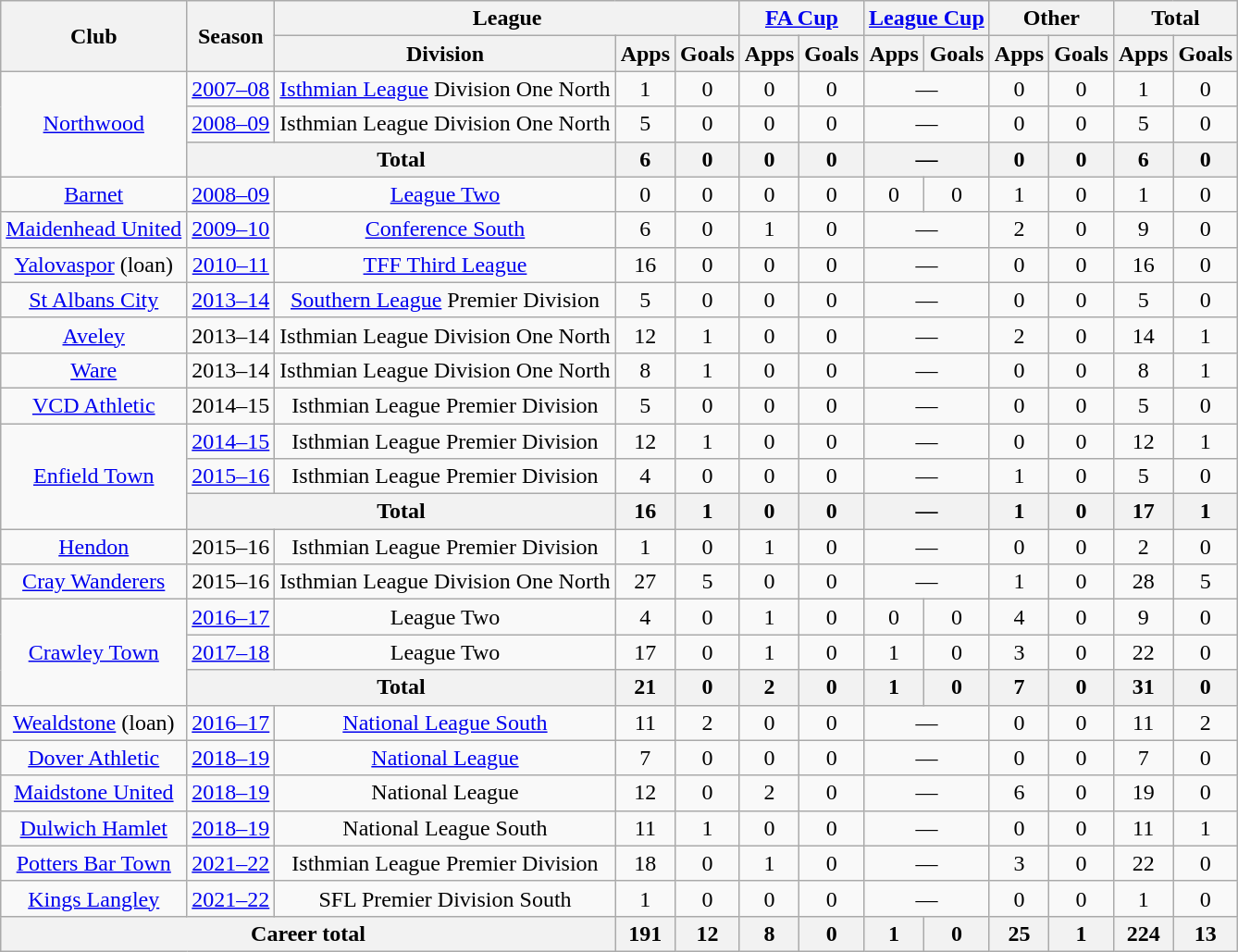<table class="wikitable" style="text-align:center">
<tr>
<th rowspan="2">Club</th>
<th rowspan="2">Season</th>
<th colspan="3">League</th>
<th colspan="2"><a href='#'>FA Cup</a></th>
<th colspan="2"><a href='#'>League Cup</a></th>
<th colspan="2">Other</th>
<th colspan="2">Total</th>
</tr>
<tr>
<th>Division</th>
<th>Apps</th>
<th>Goals</th>
<th>Apps</th>
<th>Goals</th>
<th>Apps</th>
<th>Goals</th>
<th>Apps</th>
<th>Goals</th>
<th>Apps</th>
<th>Goals</th>
</tr>
<tr>
<td rowspan="3"><a href='#'>Northwood</a></td>
<td><a href='#'>2007–08</a></td>
<td><a href='#'>Isthmian League</a> Division One North</td>
<td>1</td>
<td>0</td>
<td>0</td>
<td>0</td>
<td colspan="2">—</td>
<td>0</td>
<td>0</td>
<td>1</td>
<td>0</td>
</tr>
<tr>
<td><a href='#'>2008–09</a></td>
<td>Isthmian League Division One North</td>
<td>5</td>
<td>0</td>
<td>0</td>
<td>0</td>
<td colspan="2">—</td>
<td>0</td>
<td>0</td>
<td>5</td>
<td>0</td>
</tr>
<tr>
<th colspan="2">Total</th>
<th>6</th>
<th>0</th>
<th>0</th>
<th>0</th>
<th colspan="2">—</th>
<th>0</th>
<th>0</th>
<th>6</th>
<th>0</th>
</tr>
<tr>
<td><a href='#'>Barnet</a></td>
<td><a href='#'>2008–09</a></td>
<td><a href='#'>League Two</a></td>
<td>0</td>
<td>0</td>
<td>0</td>
<td>0</td>
<td>0</td>
<td>0</td>
<td>1</td>
<td>0</td>
<td>1</td>
<td>0</td>
</tr>
<tr>
<td><a href='#'>Maidenhead United</a></td>
<td><a href='#'>2009–10</a></td>
<td><a href='#'>Conference South</a></td>
<td>6</td>
<td>0</td>
<td>1</td>
<td>0</td>
<td colspan="2">—</td>
<td>2</td>
<td>0</td>
<td>9</td>
<td>0</td>
</tr>
<tr>
<td><a href='#'>Yalovaspor</a> (loan)</td>
<td><a href='#'>2010–11</a></td>
<td><a href='#'>TFF Third League</a></td>
<td>16</td>
<td>0</td>
<td>0</td>
<td>0</td>
<td colspan="2">—</td>
<td>0</td>
<td>0</td>
<td>16</td>
<td>0</td>
</tr>
<tr>
<td><a href='#'>St Albans City</a></td>
<td><a href='#'>2013–14</a></td>
<td><a href='#'>Southern League</a> Premier Division</td>
<td>5</td>
<td>0</td>
<td>0</td>
<td>0</td>
<td colspan="2">—</td>
<td>0</td>
<td>0</td>
<td>5</td>
<td>0</td>
</tr>
<tr>
<td><a href='#'>Aveley</a></td>
<td>2013–14</td>
<td>Isthmian League Division One North</td>
<td>12</td>
<td>1</td>
<td>0</td>
<td>0</td>
<td colspan="2">—</td>
<td>2</td>
<td>0</td>
<td>14</td>
<td>1</td>
</tr>
<tr>
<td><a href='#'>Ware</a></td>
<td>2013–14</td>
<td>Isthmian League Division One North</td>
<td>8</td>
<td>1</td>
<td>0</td>
<td>0</td>
<td colspan="2">—</td>
<td>0</td>
<td>0</td>
<td>8</td>
<td>1</td>
</tr>
<tr>
<td><a href='#'>VCD Athletic</a></td>
<td>2014–15</td>
<td>Isthmian League Premier Division</td>
<td>5</td>
<td>0</td>
<td>0</td>
<td>0</td>
<td colspan="2">—</td>
<td>0</td>
<td>0</td>
<td>5</td>
<td>0</td>
</tr>
<tr>
<td rowspan="3"><a href='#'>Enfield Town</a></td>
<td><a href='#'>2014–15</a></td>
<td>Isthmian League Premier Division</td>
<td>12</td>
<td>1</td>
<td>0</td>
<td>0</td>
<td colspan="2">—</td>
<td>0</td>
<td>0</td>
<td>12</td>
<td>1</td>
</tr>
<tr>
<td><a href='#'>2015–16</a></td>
<td>Isthmian League Premier Division</td>
<td>4</td>
<td>0</td>
<td>0</td>
<td>0</td>
<td colspan="2">—</td>
<td>1</td>
<td>0</td>
<td>5</td>
<td>0</td>
</tr>
<tr>
<th colspan="2">Total</th>
<th>16</th>
<th>1</th>
<th>0</th>
<th>0</th>
<th colspan="2">—</th>
<th>1</th>
<th>0</th>
<th>17</th>
<th>1</th>
</tr>
<tr>
<td><a href='#'>Hendon</a></td>
<td>2015–16</td>
<td>Isthmian League Premier Division</td>
<td>1</td>
<td>0</td>
<td>1</td>
<td>0</td>
<td colspan="2">—</td>
<td>0</td>
<td>0</td>
<td>2</td>
<td>0</td>
</tr>
<tr>
<td><a href='#'>Cray Wanderers</a></td>
<td>2015–16</td>
<td>Isthmian League Division One North</td>
<td>27</td>
<td>5</td>
<td>0</td>
<td>0</td>
<td colspan="2">—</td>
<td>1</td>
<td>0</td>
<td>28</td>
<td>5</td>
</tr>
<tr>
<td rowspan="3"><a href='#'>Crawley Town</a></td>
<td><a href='#'>2016–17</a></td>
<td>League Two</td>
<td>4</td>
<td>0</td>
<td>1</td>
<td>0</td>
<td>0</td>
<td>0</td>
<td>4</td>
<td>0</td>
<td>9</td>
<td>0</td>
</tr>
<tr>
<td><a href='#'>2017–18</a></td>
<td>League Two</td>
<td>17</td>
<td>0</td>
<td>1</td>
<td>0</td>
<td>1</td>
<td>0</td>
<td>3</td>
<td>0</td>
<td>22</td>
<td>0</td>
</tr>
<tr>
<th colspan="2">Total</th>
<th>21</th>
<th>0</th>
<th>2</th>
<th>0</th>
<th>1</th>
<th>0</th>
<th>7</th>
<th>0</th>
<th>31</th>
<th>0</th>
</tr>
<tr>
<td><a href='#'>Wealdstone</a> (loan)</td>
<td><a href='#'>2016–17</a></td>
<td><a href='#'>National League South</a></td>
<td>11</td>
<td>2</td>
<td>0</td>
<td>0</td>
<td colspan="2">—</td>
<td>0</td>
<td>0</td>
<td>11</td>
<td>2</td>
</tr>
<tr>
<td><a href='#'>Dover Athletic</a></td>
<td><a href='#'>2018–19</a></td>
<td><a href='#'>National League</a></td>
<td>7</td>
<td>0</td>
<td>0</td>
<td>0</td>
<td colspan="2">—</td>
<td>0</td>
<td>0</td>
<td>7</td>
<td>0</td>
</tr>
<tr>
<td><a href='#'>Maidstone United</a></td>
<td><a href='#'>2018–19</a></td>
<td>National League</td>
<td>12</td>
<td>0</td>
<td>2</td>
<td>0</td>
<td colspan="2">—</td>
<td>6</td>
<td>0</td>
<td>19</td>
<td>0</td>
</tr>
<tr>
<td><a href='#'>Dulwich Hamlet</a></td>
<td><a href='#'>2018–19</a></td>
<td>National League South</td>
<td>11</td>
<td>1</td>
<td>0</td>
<td>0</td>
<td colspan="2">—</td>
<td>0</td>
<td>0</td>
<td>11</td>
<td>1</td>
</tr>
<tr>
<td><a href='#'>Potters Bar Town</a></td>
<td><a href='#'>2021–22</a></td>
<td>Isthmian League Premier Division</td>
<td>18</td>
<td>0</td>
<td>1</td>
<td>0</td>
<td colspan="2">—</td>
<td>3</td>
<td>0</td>
<td>22</td>
<td>0</td>
</tr>
<tr>
<td><a href='#'>Kings Langley</a></td>
<td><a href='#'>2021–22</a></td>
<td>SFL Premier Division South</td>
<td>1</td>
<td>0</td>
<td>0</td>
<td>0</td>
<td colspan="2">—</td>
<td>0</td>
<td>0</td>
<td>1</td>
<td>0</td>
</tr>
<tr>
<th colspan="3">Career total</th>
<th>191</th>
<th>12</th>
<th>8</th>
<th>0</th>
<th>1</th>
<th>0</th>
<th>25</th>
<th>1</th>
<th>224</th>
<th>13</th>
</tr>
</table>
